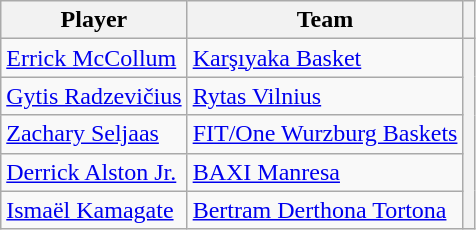<table class="wikitable">
<tr>
<th>Player</th>
<th>Team</th>
<th></th>
</tr>
<tr>
<td> <a href='#'>Errick McCollum</a></td>
<td> <a href='#'>Karşıyaka Basket</a></td>
<th rowspan=5></th>
</tr>
<tr>
<td> <a href='#'>Gytis Radzevičius</a></td>
<td> <a href='#'>Rytas Vilnius</a></td>
</tr>
<tr>
<td> <a href='#'>Zachary Seljaas</a></td>
<td> <a href='#'>FIT/One Wurzburg Baskets</a></td>
</tr>
<tr>
<td> <a href='#'>Derrick Alston Jr.</a></td>
<td> <a href='#'>BAXI Manresa</a></td>
</tr>
<tr>
<td> <a href='#'>Ismaël Kamagate</a></td>
<td> <a href='#'>Bertram Derthona Tortona</a></td>
</tr>
</table>
